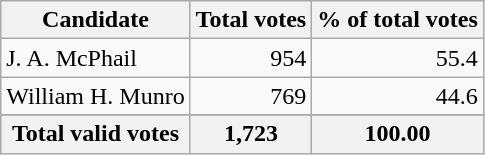<table class="wikitable">
<tr bgcolor="#EEEEEE">
<th align="left">Candidate</th>
<th align="right">Total votes</th>
<th align="right">% of total votes</th>
</tr>
<tr>
<td align="left">J. A. McPhail</td>
<td align="right">954</td>
<td align="right">55.4</td>
</tr>
<tr>
<td align="left">William H. Munro</td>
<td align="right">769</td>
<td align="right">44.6</td>
</tr>
<tr>
</tr>
<tr bgcolor="#EEEEEE">
<th align="left">Total valid votes</th>
<th align="right"><strong>1,723</strong></th>
<th align="right"><strong>100.00</strong></th>
</tr>
</table>
